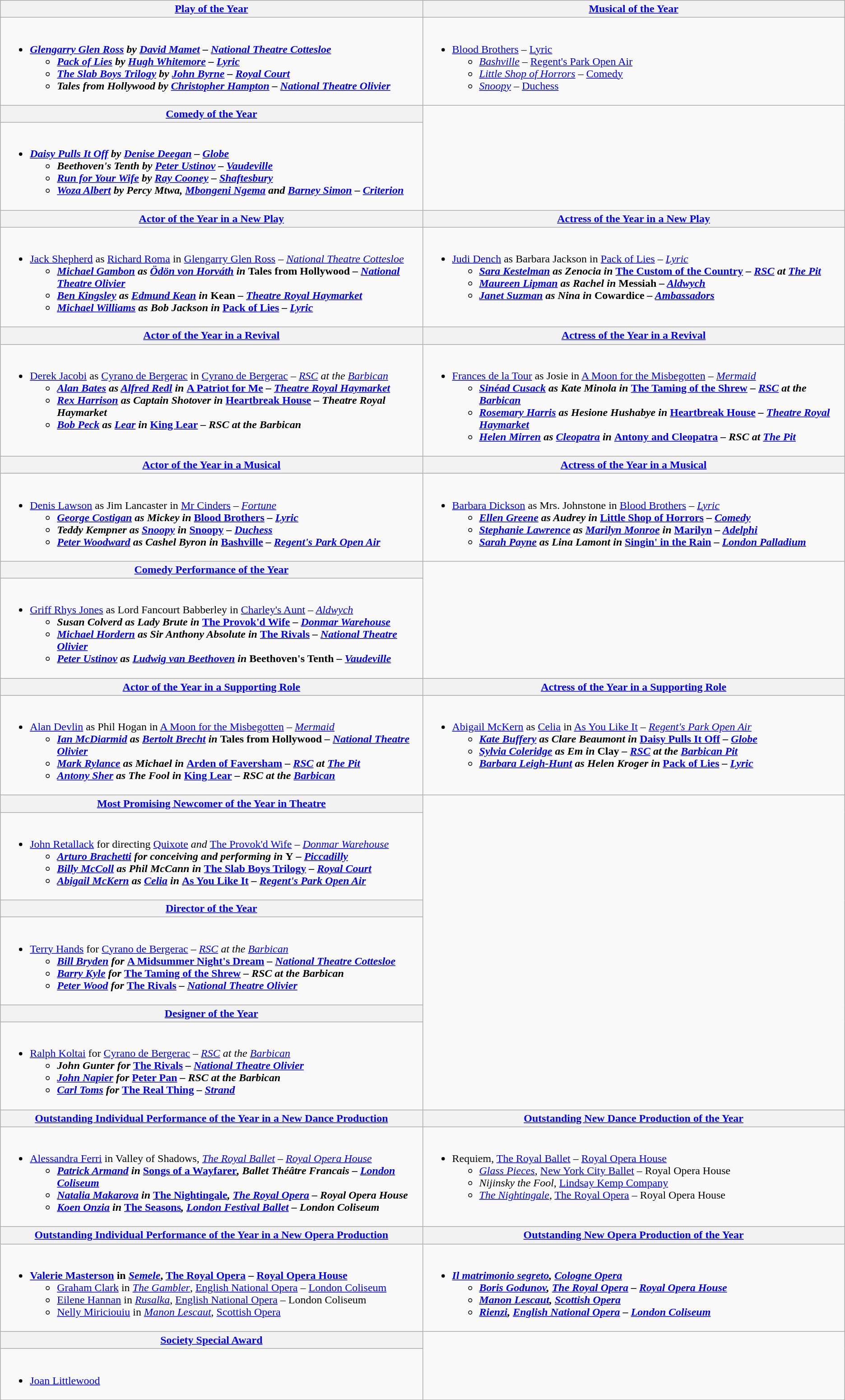<table class=wikitable style="width="100%">
<tr>
<th width="50%"><a href='#'>Play of the Year</a></th>
<th width="50%"><a href='#'>Musical of the Year</a></th>
</tr>
<tr>
<td valign="top"><br><ul><li><strong><em><a href='#'>Glengarry Glen Ross</a><em> by <a href='#'>David Mamet</a> – <a href='#'>National Theatre Cottesloe</a><strong><ul><li></em><a href='#'>Pack of Lies</a><em> by <a href='#'>Hugh Whitemore</a> – <a href='#'>Lyric</a></li><li></em><a href='#'>The Slab Boys Trilogy</a><em> by <a href='#'>John Byrne</a> – <a href='#'>Royal Court</a></li><li></em>Tales from Hollywood<em> by <a href='#'>Christopher Hampton</a> – <a href='#'>National Theatre Olivier</a></li></ul></li></ul></td>
<td valign="top"><br><ul><li></em></strong><a href='#'>Blood Brothers</a></em> – <a href='#'>Lyric</a></strong><ul><li><em><a href='#'>Bashville</a></em> – <a href='#'>Regent's Park Open Air</a></li><li><em><a href='#'>Little Shop of Horrors</a></em> – <a href='#'>Comedy</a></li><li><em><a href='#'>Snoopy</a></em> – <a href='#'>Duchess</a></li></ul></li></ul></td>
</tr>
<tr>
<th colspan=1><a href='#'>Comedy of the Year</a></th>
</tr>
<tr>
<td><br><ul><li><strong><em><a href='#'>Daisy Pulls It Off</a><em> by <a href='#'>Denise Deegan</a> – <a href='#'>Globe</a><strong><ul><li></em>Beethoven's Tenth<em> by <a href='#'>Peter Ustinov</a> – <a href='#'>Vaudeville</a></li><li></em><a href='#'>Run for Your Wife</a><em> by <a href='#'>Ray Cooney</a> – <a href='#'>Shaftesbury</a></li><li></em><a href='#'>Woza Albert</a><em> by Percy Mtwa, <a href='#'>Mbongeni Ngema</a> and <a href='#'>Barney Simon</a> – <a href='#'>Criterion</a></li></ul></li></ul></td>
</tr>
<tr>
<th style="width="50%"><a href='#'>Actor of the Year in a New Play</a></th>
<th style="width="50%"><a href='#'>Actress of the Year in a New Play</a></th>
</tr>
<tr>
<td valign="top"><br><ul><li></strong><a href='#'>Jack Shepherd</a> as <a href='#'>Richard Roma</a> in </em><a href='#'>Glengarry Glen Ross</a><em> – <a href='#'>National Theatre Cottesloe</a><strong><ul><li><a href='#'>Michael Gambon</a> as <a href='#'>Ödön von Horváth</a> in </em>Tales from Hollywood<em> – <a href='#'>National Theatre Olivier</a></li><li><a href='#'>Ben Kingsley</a> as <a href='#'>Edmund Kean</a> in </em>Kean<em> – <a href='#'>Theatre Royal Haymarket</a></li><li><a href='#'>Michael Williams</a> as Bob Jackson in </em><a href='#'>Pack of Lies</a><em> – <a href='#'>Lyric</a></li></ul></li></ul></td>
<td valign="top"><br><ul><li></strong><a href='#'>Judi Dench</a> as Barbara Jackson in </em><a href='#'>Pack of Lies</a><em> – <a href='#'>Lyric</a><strong><ul><li><a href='#'>Sara Kestelman</a> as Zenocia in </em><a href='#'>The Custom of the Country</a><em> – <a href='#'>RSC</a> at <a href='#'>The Pit</a></li><li><a href='#'>Maureen Lipman</a> as Rachel in </em>Messiah<em> – <a href='#'>Aldwych</a></li><li><a href='#'>Janet Suzman</a> as Nina in </em>Cowardice<em> – <a href='#'>Ambassadors</a></li></ul></li></ul></td>
</tr>
<tr>
<th style="width="50%"><a href='#'>Actor of the Year in a Revival</a></th>
<th style="width="50%"><a href='#'>Actress of the Year in a Revival</a></th>
</tr>
<tr>
<td valign="top"><br><ul><li></strong><a href='#'>Derek Jacobi</a> as <a href='#'>Cyrano de Bergerac</a> in </em><a href='#'>Cyrano de Bergerac</a><em> – <a href='#'>RSC</a> at the <a href='#'>Barbican</a><strong><ul><li><a href='#'>Alan Bates</a> as <a href='#'>Alfred Redl</a> in </em><a href='#'>A Patriot for Me</a><em> – <a href='#'>Theatre Royal Haymarket</a></li><li><a href='#'>Rex Harrison</a> as Captain Shotover in </em><a href='#'>Heartbreak House</a><em> – Theatre Royal Haymarket</li><li><a href='#'>Bob Peck</a> as <a href='#'>Lear</a> in </em><a href='#'>King Lear</a><em> – RSC at the Barbican</li></ul></li></ul></td>
<td valign="top"><br><ul><li></strong><a href='#'>Frances de la Tour</a> as Josie in </em><a href='#'>A Moon for the Misbegotten</a><em> – <a href='#'>Mermaid</a><strong><ul><li><a href='#'>Sinéad Cusack</a> as Kate Minola in </em><a href='#'>The Taming of the Shrew</a><em> – <a href='#'>RSC</a> at the <a href='#'>Barbican</a></li><li><a href='#'>Rosemary Harris</a> as Hesione Hushabye in </em><a href='#'>Heartbreak House</a><em> – <a href='#'>Theatre Royal Haymarket</a></li><li><a href='#'>Helen Mirren</a> as <a href='#'>Cleopatra</a> in </em><a href='#'>Antony and Cleopatra</a><em> – RSC at <a href='#'>The Pit</a></li></ul></li></ul></td>
</tr>
<tr>
<th style="width="50%"><a href='#'>Actor of the Year in a Musical</a></th>
<th style="width="50%"><a href='#'>Actress of the Year in a Musical</a></th>
</tr>
<tr>
<td valign="top"><br><ul><li></strong><a href='#'>Denis Lawson</a> as Jim Lancaster in </em><a href='#'>Mr Cinders</a><em> – <a href='#'>Fortune</a><strong><ul><li><a href='#'>George Costigan</a> as Mickey in </em><a href='#'>Blood Brothers</a><em> – <a href='#'>Lyric</a></li><li>Teddy Kempner as <a href='#'>Snoopy</a> in </em><a href='#'>Snoopy</a><em> – <a href='#'>Duchess</a></li><li><a href='#'>Peter Woodward</a> as Cashel Byron in </em><a href='#'>Bashville</a><em> – <a href='#'>Regent's Park Open Air</a></li></ul></li></ul></td>
<td valign="top"><br><ul><li></strong><a href='#'>Barbara Dickson</a> as Mrs. Johnstone in </em><a href='#'>Blood Brothers</a><em> – <a href='#'>Lyric</a><strong><ul><li><a href='#'>Ellen Greene</a> as Audrey in </em><a href='#'>Little Shop of Horrors</a><em> – <a href='#'>Comedy</a></li><li><a href='#'>Stephanie Lawrence</a> as <a href='#'>Marilyn Monroe</a> in </em><a href='#'>Marilyn</a><em> – <a href='#'>Adelphi</a></li><li><a href='#'>Sarah Payne</a> as Lina Lamont in </em><a href='#'>Singin' in the Rain</a><em> – <a href='#'>London Palladium</a></li></ul></li></ul></td>
</tr>
<tr>
<th colspan=1><a href='#'>Comedy Performance of the Year</a></th>
</tr>
<tr>
<td><br><ul><li></strong><a href='#'>Griff Rhys Jones</a> as Lord Fancourt Babberley in </em><a href='#'>Charley's Aunt</a><em> – <a href='#'>Aldwych</a><strong><ul><li>Susan Colverd as Lady Brute in </em><a href='#'>The Provok'd Wife</a><em> – <a href='#'>Donmar Warehouse</a></li><li><a href='#'>Michael Hordern</a> as Sir Anthony Absolute in </em><a href='#'>The Rivals</a><em> – <a href='#'>National Theatre Olivier</a></li><li><a href='#'>Peter Ustinov</a> as <a href='#'>Ludwig van Beethoven</a> in </em>Beethoven's Tenth<em> – <a href='#'>Vaudeville</a></li></ul></li></ul></td>
</tr>
<tr>
<th style="width="50%"><a href='#'>Actor of the Year in a Supporting Role</a></th>
<th style="width="50%"><a href='#'>Actress of the Year in a Supporting Role</a></th>
</tr>
<tr>
<td valign="top"><br><ul><li></strong><a href='#'>Alan Devlin</a> as Phil Hogan in </em><a href='#'>A Moon for the Misbegotten</a><em> – <a href='#'>Mermaid</a><strong><ul><li><a href='#'>Ian McDiarmid</a> as <a href='#'>Bertolt Brecht</a> in </em>Tales from Hollywood<em> – <a href='#'>National Theatre Olivier</a></li><li><a href='#'>Mark Rylance</a> as Michael in </em><a href='#'>Arden of Faversham</a><em> – <a href='#'>RSC</a> at <a href='#'>The Pit</a></li><li><a href='#'>Antony Sher</a> as The Fool in </em><a href='#'>King Lear</a><em> – RSC at the <a href='#'>Barbican</a></li></ul></li></ul></td>
<td valign="top"><br><ul><li></strong><a href='#'>Abigail McKern</a> as <a href='#'>Celia</a> in </em><a href='#'>As You Like It</a><em> – <a href='#'>Regent's Park Open Air</a><strong><ul><li><a href='#'>Kate Buffery</a> as Clare Beaumont in </em><a href='#'>Daisy Pulls It Off</a><em> – <a href='#'>Globe</a></li><li><a href='#'>Sylvia Coleridge</a> as Em in </em>Clay<em> – <a href='#'>RSC</a> at the <a href='#'>Barbican Pit</a></li><li><a href='#'>Barbara Leigh-Hunt</a> as Helen Kroger in </em><a href='#'>Pack of Lies</a><em> – <a href='#'>Lyric</a></li></ul></li></ul></td>
</tr>
<tr>
<th colspan=1><a href='#'>Most Promising Newcomer of the Year in Theatre</a></th>
</tr>
<tr>
<td><br><ul><li></strong><a href='#'>John Retallack</a> for directing </em><a href='#'>Quixote</a><em> and </em><a href='#'>The Provok'd Wife</a><em> – <a href='#'>Donmar Warehouse</a><strong><ul><li><a href='#'>Arturo Brachetti</a> for conceiving and performing in </em>Y<em> – <a href='#'>Piccadilly</a></li><li><a href='#'>Billy McColl</a> as Phil McCann in </em><a href='#'>The Slab Boys Trilogy</a><em> – <a href='#'>Royal Court</a></li><li><a href='#'>Abigail McKern</a> as <a href='#'>Celia</a> in </em><a href='#'>As You Like It</a><em> – <a href='#'>Regent's Park Open Air</a></li></ul></li></ul></td>
</tr>
<tr>
<th colspan=1><a href='#'>Director of the Year</a></th>
</tr>
<tr>
<td><br><ul><li></strong><a href='#'>Terry Hands</a> for </em><a href='#'>Cyrano de Bergerac</a><em> – <a href='#'>RSC</a> at the <a href='#'>Barbican</a><strong><ul><li><a href='#'>Bill Bryden</a> for </em><a href='#'>A Midsummer Night's Dream</a><em> – <a href='#'>National Theatre Cottesloe</a></li><li><a href='#'>Barry Kyle</a> for </em><a href='#'>The Taming of the Shrew</a><em> – RSC at the Barbican</li><li><a href='#'>Peter Wood</a> for </em><a href='#'>The Rivals</a><em> – <a href='#'>National Theatre Olivier</a></li></ul></li></ul></td>
</tr>
<tr>
<th colspan=1><a href='#'>Designer of the Year</a></th>
</tr>
<tr>
<td><br><ul><li></strong><a href='#'>Ralph Koltai</a> for </em><a href='#'>Cyrano de Bergerac</a><em> – <a href='#'>RSC</a> at the <a href='#'>Barbican</a><strong><ul><li>John Gunter for </em><a href='#'>The Rivals</a><em> – <a href='#'>National Theatre Olivier</a></li><li><a href='#'>John Napier</a> for </em><a href='#'>Peter Pan</a><em> – RSC at the Barbican</li><li><a href='#'>Carl Toms</a> for </em><a href='#'>The Real Thing</a><em> – <a href='#'>Strand</a></li></ul></li></ul></td>
</tr>
<tr>
<th style="width="50%"><a href='#'>Outstanding Individual Performance of the Year in a New Dance Production</a></th>
<th style="width="50%"><a href='#'>Outstanding New Dance Production of the Year</a></th>
</tr>
<tr>
<td valign="top"><br><ul><li></strong><a href='#'>Alessandra Ferri</a> in </em>Valley of Shadows<em>, <a href='#'>The Royal Ballet</a> – <a href='#'>Royal Opera House</a><strong><ul><li><a href='#'>Patrick Armand</a> in </em><a href='#'>Songs of a Wayfarer</a><em>, Ballet Théâtre Francais – <a href='#'>London Coliseum</a></li><li><a href='#'>Natalia Makarova</a> in </em><a href='#'>The Nightingale</a><em>, <a href='#'>The Royal Opera</a> – Royal Opera House</li><li><a href='#'>Koen Onzia</a> in </em><a href='#'>The Seasons</a><em>, <a href='#'>London Festival Ballet</a> – London Coliseum</li></ul></li></ul></td>
<td valign="top"><br><ul><li></em></strong>Requiem</em>, <a href='#'>The Royal Ballet</a> – <a href='#'>Royal Opera House</a></strong><ul><li><em><a href='#'>Glass Pieces</a></em>, <a href='#'>New York City Ballet</a> – Royal Opera House</li><li><em>Nijinsky the Fool</em>, <a href='#'>Lindsay Kemp Company</a></li><li><em><a href='#'>The Nightingale</a></em>, <a href='#'>The Royal Opera</a> – Royal Opera House</li></ul></li></ul></td>
</tr>
<tr>
<th style="width="50%"><a href='#'>Outstanding Individual Performance of the Year in a New Opera Production</a></th>
<th style="width="50%"><a href='#'>Outstanding New Opera Production of the Year</a></th>
</tr>
<tr>
<td valign="top"><br><ul><li><strong><a href='#'>Valerie Masterson</a> in <em><a href='#'>Semele</a></em>, <a href='#'>The Royal Opera</a> – <a href='#'>Royal Opera House</a></strong><ul><li><a href='#'>Graham Clark</a> in <em><a href='#'>The Gambler</a></em>, <a href='#'>English National Opera</a> – <a href='#'>London Coliseum</a></li><li><a href='#'>Eilene Hannan</a> in <em><a href='#'>Rusalka</a></em>, <a href='#'>English National Opera</a> – London Coliseum</li><li><a href='#'>Nelly Miriciouiu</a> in <em><a href='#'>Manon Lescaut</a></em>, <a href='#'>Scottish Opera</a></li></ul></li></ul></td>
<td valign="top"><br><ul><li><strong><em><a href='#'>Il matrimonio segreto</a><em>, <a href='#'>Cologne Opera</a><strong><ul><li></em><a href='#'>Boris Godunov</a><em>, <a href='#'>The Royal Opera</a> – <a href='#'>Royal Opera House</a></li><li></em><a href='#'>Manon Lescaut</a><em>, <a href='#'>Scottish Opera</a></li><li></em><a href='#'>Rienzi</a><em>, <a href='#'>English National Opera</a> – <a href='#'>London Coliseum</a></li></ul></li></ul></td>
</tr>
<tr>
<th colspan=1><a href='#'>Society Special Award</a></th>
</tr>
<tr>
<td><br><ul><li></strong><a href='#'>Joan Littlewood</a><strong></li></ul></td>
</tr>
</table>
